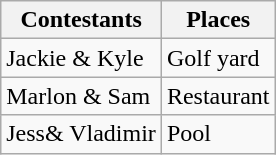<table class="wikitable">
<tr>
<th>Contestants</th>
<th>Places</th>
</tr>
<tr>
<td>Jackie &  Kyle</td>
<td>Golf yard</td>
</tr>
<tr>
<td>Marlon & Sam</td>
<td>Restaurant</td>
</tr>
<tr>
<td>Jess& Vladimir</td>
<td>Pool</td>
</tr>
</table>
